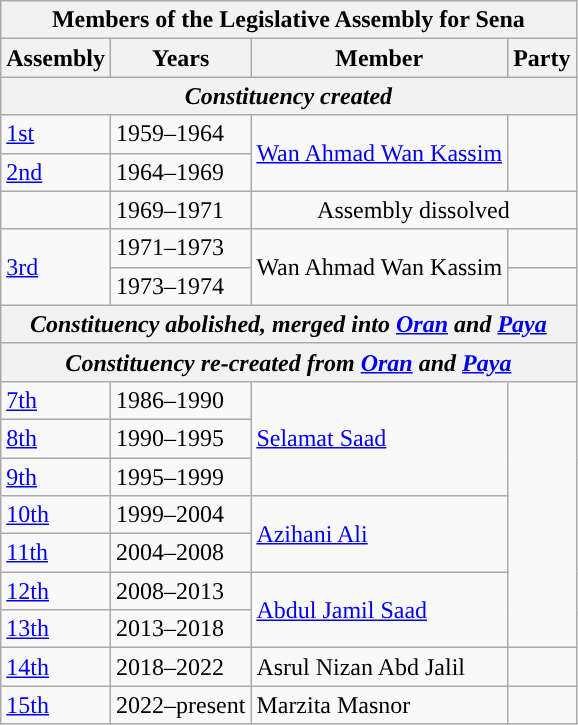<table class=wikitable>
<tr>
<th colspan=4>Members of the Legislative Assembly for Sena</th>
</tr>
<tr>
<th>Assembly</th>
<th>Years</th>
<th>Member</th>
<th>Party</th>
</tr>
<tr>
<th colspan=4 align=center><em>Constituency created</em></th>
</tr>
<tr>
<td><a href='#'>1st</a></td>
<td>1959–1964</td>
<td rowspan=2><a href='#'>Wan Ahmad Wan Kassim</a></td>
<td rowspan=2></td>
</tr>
<tr>
<td><a href='#'>2nd</a></td>
<td>1964–1969</td>
</tr>
<tr>
<td></td>
<td>1969–1971</td>
<td colspan=2 align=center>Assembly dissolved</td>
</tr>
<tr>
<td rowspan=2><a href='#'>3rd</a></td>
<td>1971–1973</td>
<td rowspan=2>Wan Ahmad Wan Kassim</td>
<td></td>
</tr>
<tr>
<td>1973–1974</td>
<td></td>
</tr>
<tr>
<th colspan=4 align=center><em>Constituency abolished, merged into <a href='#'>Oran</a> and <a href='#'>Paya</a></em></th>
</tr>
<tr>
<th colspan=4 align=center><em>Constituency re-created from <a href='#'>Oran</a> and <a href='#'>Paya</a></em></th>
</tr>
<tr>
<td><a href='#'>7th</a></td>
<td>1986–1990</td>
<td rowspan=3><a href='#'>Selamat Saad</a></td>
<td rowspan=7></td>
</tr>
<tr>
<td><a href='#'>8th</a></td>
<td>1990–1995</td>
</tr>
<tr>
<td><a href='#'>9th</a></td>
<td>1995–1999</td>
</tr>
<tr>
<td><a href='#'>10th</a></td>
<td>1999–2004</td>
<td rowspan=2><a href='#'>Azihani Ali</a></td>
</tr>
<tr>
<td><a href='#'>11th</a></td>
<td>2004–2008</td>
</tr>
<tr>
<td><a href='#'>12th</a></td>
<td>2008–2013</td>
<td rowspan=2><a href='#'>Abdul Jamil Saad</a></td>
</tr>
<tr>
<td><a href='#'>13th</a></td>
<td>2013–2018</td>
</tr>
<tr>
<td><a href='#'>14th</a></td>
<td>2018–2022</td>
<td>Asrul Nizan Abd Jalil</td>
<td></td>
</tr>
<tr>
<td><a href='#'>15th</a></td>
<td>2022–present</td>
<td>Marzita Masnor</td>
<td></td>
</tr>
</table>
